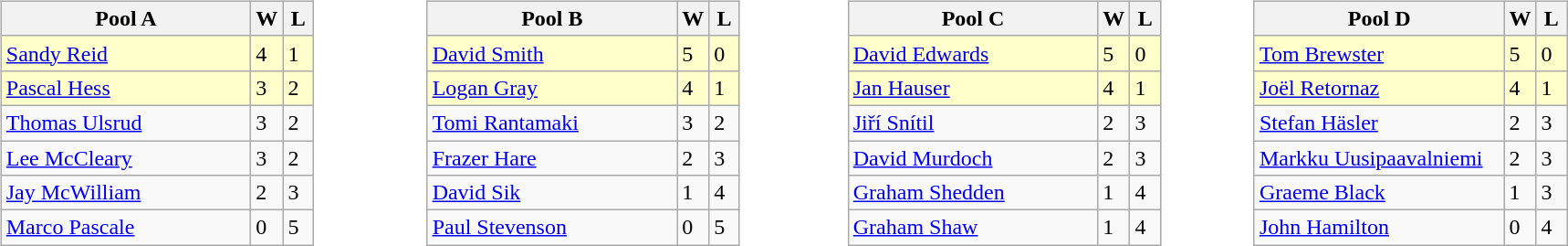<table table>
<tr>
<td width=10% valign="top"><br><table class="wikitable">
<tr>
<th width=175>Pool A</th>
<th width=15>W</th>
<th width=15>L</th>
</tr>
<tr bgcolor=#ffffcc>
<td> <a href='#'>Sandy Reid</a></td>
<td>4</td>
<td>1</td>
</tr>
<tr bgcolor=#ffffcc>
<td> <a href='#'>Pascal Hess</a></td>
<td>3</td>
<td>2</td>
</tr>
<tr>
<td> <a href='#'>Thomas Ulsrud</a></td>
<td>3</td>
<td>2</td>
</tr>
<tr>
<td> <a href='#'>Lee McCleary</a></td>
<td>3</td>
<td>2</td>
</tr>
<tr>
<td> <a href='#'>Jay McWilliam</a></td>
<td>2</td>
<td>3</td>
</tr>
<tr>
<td> <a href='#'>Marco Pascale</a></td>
<td>0</td>
<td>5</td>
</tr>
</table>
</td>
<td width=10% valign="top"><br><table class="wikitable">
<tr>
<th width=175>Pool B</th>
<th width=15>W</th>
<th width=15>L</th>
</tr>
<tr bgcolor=#ffffcc>
<td> <a href='#'>David Smith</a></td>
<td>5</td>
<td>0</td>
</tr>
<tr bgcolor=#ffffcc>
<td> <a href='#'>Logan Gray</a></td>
<td>4</td>
<td>1</td>
</tr>
<tr>
<td> <a href='#'>Tomi Rantamaki</a></td>
<td>3</td>
<td>2</td>
</tr>
<tr>
<td> <a href='#'>Frazer Hare</a></td>
<td>2</td>
<td>3</td>
</tr>
<tr>
<td> <a href='#'>David Sik</a></td>
<td>1</td>
<td>4</td>
</tr>
<tr>
<td> <a href='#'>Paul Stevenson</a></td>
<td>0</td>
<td>5</td>
</tr>
</table>
</td>
<td width=10% valign="top"><br><table class="wikitable">
<tr>
<th width=175>Pool C</th>
<th width=15>W</th>
<th width=15>L</th>
</tr>
<tr bgcolor=#ffffcc>
<td> <a href='#'>David Edwards</a></td>
<td>5</td>
<td>0</td>
</tr>
<tr bgcolor=#ffffcc>
<td> <a href='#'>Jan Hauser</a></td>
<td>4</td>
<td>1</td>
</tr>
<tr>
<td> <a href='#'>Jiří Snítil</a></td>
<td>2</td>
<td>3</td>
</tr>
<tr>
<td> <a href='#'>David Murdoch</a></td>
<td>2</td>
<td>3</td>
</tr>
<tr>
<td> <a href='#'>Graham Shedden</a></td>
<td>1</td>
<td>4</td>
</tr>
<tr>
<td> <a href='#'>Graham Shaw</a></td>
<td>1</td>
<td>4</td>
</tr>
</table>
</td>
<td width=10% valign="top"><br><table class="wikitable">
<tr>
<th width=175>Pool D</th>
<th width=15>W</th>
<th width=15>L</th>
</tr>
<tr bgcolor=#ffffcc>
<td> <a href='#'>Tom Brewster</a></td>
<td>5</td>
<td>0</td>
</tr>
<tr bgcolor=#ffffcc>
<td> <a href='#'>Joël Retornaz</a></td>
<td>4</td>
<td>1</td>
</tr>
<tr>
<td> <a href='#'>Stefan Häsler</a></td>
<td>2</td>
<td>3</td>
</tr>
<tr>
<td> <a href='#'>Markku Uusipaavalniemi</a></td>
<td>2</td>
<td>3</td>
</tr>
<tr>
<td> <a href='#'>Graeme Black</a></td>
<td>1</td>
<td>3</td>
</tr>
<tr>
<td> <a href='#'>John Hamilton</a></td>
<td>0</td>
<td>4</td>
</tr>
</table>
</td>
</tr>
</table>
